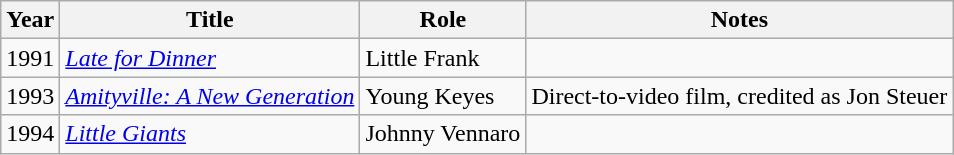<table class="wikitable sortable">
<tr>
<th>Year</th>
<th>Title</th>
<th>Role</th>
<th>Notes</th>
</tr>
<tr>
<td>1991</td>
<td><em><a href='#'>Late for Dinner</a></em></td>
<td>Little Frank</td>
<td></td>
</tr>
<tr>
<td>1993</td>
<td><em><a href='#'>Amityville: A New Generation</a></em></td>
<td>Young Keyes</td>
<td>Direct-to-video film, credited as Jon Steuer</td>
</tr>
<tr>
<td>1994</td>
<td><em><a href='#'>Little Giants</a></em></td>
<td>Johnny Vennaro</td>
<td></td>
</tr>
</table>
